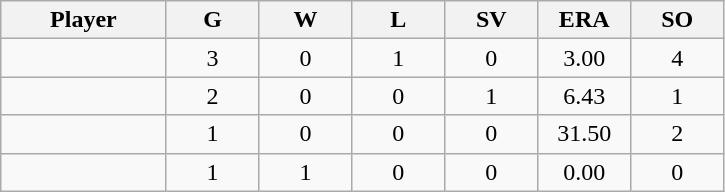<table class="wikitable sortable">
<tr>
<th bgcolor="#DDDDFF" width="16%">Player</th>
<th bgcolor="#DDDDFF" width="9%">G</th>
<th bgcolor="#DDDDFF" width="9%">W</th>
<th bgcolor="#DDDDFF" width="9%">L</th>
<th bgcolor="#DDDDFF" width="9%">SV</th>
<th bgcolor="#DDDDFF" width="9%">ERA</th>
<th bgcolor="#DDDDFF" width="9%">SO</th>
</tr>
<tr align="center">
<td></td>
<td>3</td>
<td>0</td>
<td>1</td>
<td>0</td>
<td>3.00</td>
<td>4</td>
</tr>
<tr align="center">
<td></td>
<td>2</td>
<td>0</td>
<td>0</td>
<td>1</td>
<td>6.43</td>
<td>1</td>
</tr>
<tr align="center">
<td></td>
<td>1</td>
<td>0</td>
<td>0</td>
<td>0</td>
<td>31.50</td>
<td>2</td>
</tr>
<tr align="center">
<td></td>
<td>1</td>
<td>1</td>
<td>0</td>
<td>0</td>
<td>0.00</td>
<td>0</td>
</tr>
</table>
